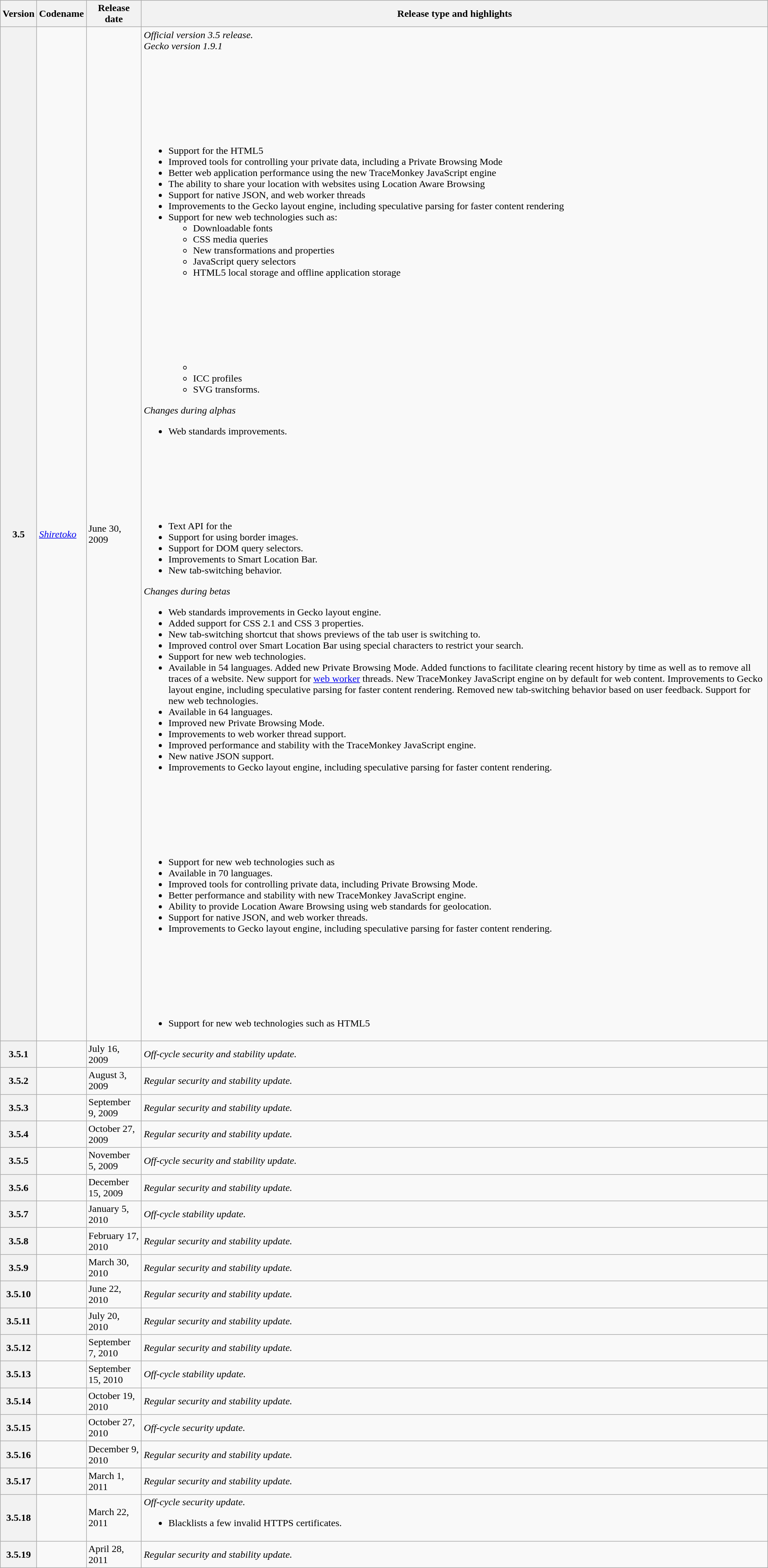<table class="wikitable mw-collapsible">
<tr>
<th scope="col">Version</th>
<th scope="col">Codename</th>
<th scope="col">Release date</th>
<th scope="col">Release type and highlights</th>
</tr>
<tr>
<th scope="row">3.5</th>
<td><em><a href='#'>Shiretoko</a></em></td>
<td>June 30, 2009</td>
<td><em>Official version 3.5 release.</em><br><em>Gecko version 1.9.1</em><ul><li>Support for the HTML5 <video> and <audio> elements including native support for Ogg Theora video and Vorbis audio</li><li>Improved tools for controlling your private data, including a Private Browsing Mode</li><li>Better web application performance using the new TraceMonkey JavaScript engine</li><li>The ability to share your location with websites using Location Aware Browsing</li><li>Support for native JSON, and web worker threads</li><li>Improvements to the Gecko layout engine, including speculative parsing for faster content rendering</li><li>Support for new web technologies such as:<ul><li>Downloadable fonts</li><li>CSS media queries</li><li>New transformations and properties</li><li>JavaScript query selectors</li><li>HTML5 local storage and offline application storage</li><li><canvas> text</li><li>ICC profiles</li><li>SVG transforms.</li></ul></li></ul><em>Changes during alphas</em><ul><li>Web standards improvements.</li><li>Text API for the <canvas> element.</li><li>Support for using border images.</li><li>Support for DOM query selectors.</li><li>Improvements to Smart Location Bar.</li><li>New tab-switching behavior.</li></ul><em>Changes during betas</em><ul><li>Web standards improvements in Gecko layout engine.</li><li>Added support for CSS 2.1 and CSS 3 properties.</li><li>New tab-switching shortcut that shows previews of the tab user is switching to.</li><li>Improved control over Smart Location Bar using special characters to restrict your search.</li><li>Support for new web technologies.</li><li>Available in 54 languages. Added new Private Browsing Mode. Added functions to facilitate clearing recent history by time as well as to remove all traces of a website. New support for <a href='#'>web worker</a> threads. New TraceMonkey JavaScript engine on by default for web content. Improvements to Gecko layout engine, including speculative parsing for faster content rendering. Removed new tab-switching behavior based on user feedback. Support for new web technologies.</li><li>Available in 64 languages.</li><li>Improved new Private Browsing Mode.</li><li>Improvements to web worker thread support.</li><li>Improved performance and stability with the TraceMonkey JavaScript engine.</li><li>New native JSON support.</li><li>Improvements to Gecko layout engine, including speculative parsing for faster content rendering.</li><li>Support for new web technologies such as <video> and <audio> elements, W3C Geolocation API, JavaScript query selectors, CSS 2.1 and 3 properties, SVG transforms and offline applications.</li><li>Available in 70 languages.</li><li>Improved tools for controlling private data, including Private Browsing Mode.</li><li>Better performance and stability with new TraceMonkey JavaScript engine.</li><li>Ability to provide Location Aware Browsing using web standards for geolocation.</li><li>Support for native JSON, and web worker threads.</li><li>Improvements to Gecko layout engine, including speculative parsing for faster content rendering.</li><li>Support for new web technologies such as HTML5 <video> and <audio> elements, downloadable fonts and other new CSS properties, JavaScript query selectors, HTML5 offline data storage for applications, and SVG transforms.</li></ul></td>
</tr>
<tr>
<th scope="row">3.5.1</th>
<td></td>
<td>July 16, 2009</td>
<td><em>Off-cycle security and stability update.</em></td>
</tr>
<tr>
<th scope="row">3.5.2</th>
<td></td>
<td>August 3, 2009</td>
<td><em>Regular security and stability update.</em></td>
</tr>
<tr>
<th scope="row">3.5.3</th>
<td></td>
<td>September 9, 2009</td>
<td><em>Regular security and stability update.</em></td>
</tr>
<tr>
<th scope="row">3.5.4</th>
<td></td>
<td>October 27, 2009</td>
<td><em>Regular security and stability update.</em></td>
</tr>
<tr>
<th scope="row">3.5.5</th>
<td></td>
<td>November 5, 2009</td>
<td><em>Off-cycle security and stability update.</em></td>
</tr>
<tr>
<th scope="row">3.5.6</th>
<td></td>
<td>December 15, 2009</td>
<td><em>Regular security and stability update.</em></td>
</tr>
<tr>
<th scope="row">3.5.7</th>
<td></td>
<td>January 5, 2010</td>
<td><em>Off-cycle stability update.</em></td>
</tr>
<tr>
<th scope="row">3.5.8</th>
<td></td>
<td>February 17, 2010</td>
<td><em>Regular security and stability update.</em></td>
</tr>
<tr>
<th scope="row">3.5.9</th>
<td></td>
<td>March 30, 2010</td>
<td><em>Regular security and stability update.</em></td>
</tr>
<tr>
<th scope="row">3.5.10</th>
<td></td>
<td>June 22, 2010</td>
<td><em>Regular security and stability update.</em></td>
</tr>
<tr>
<th scope="row">3.5.11</th>
<td></td>
<td>July 20, 2010</td>
<td><em>Regular security and stability update.</em></td>
</tr>
<tr>
<th scope="row">3.5.12</th>
<td></td>
<td>September 7, 2010</td>
<td><em>Regular security and stability update.</em></td>
</tr>
<tr>
<th scope="row">3.5.13</th>
<td></td>
<td>September 15, 2010</td>
<td><em>Off-cycle stability update.</em></td>
</tr>
<tr>
<th scope="row">3.5.14</th>
<td></td>
<td>October 19, 2010</td>
<td><em>Regular security and stability update.</em></td>
</tr>
<tr>
<th scope="row">3.5.15</th>
<td></td>
<td>October 27, 2010</td>
<td><em>Off-cycle security update.</em></td>
</tr>
<tr>
<th scope="row">3.5.16</th>
<td></td>
<td>December 9, 2010</td>
<td><em>Regular security and stability update.</em></td>
</tr>
<tr>
<th scope="row">3.5.17</th>
<td></td>
<td>March 1, 2011</td>
<td><em>Regular security and stability update.</em></td>
</tr>
<tr>
<th scope="row">3.5.18</th>
<td></td>
<td>March 22, 2011</td>
<td><em>Off-cycle security update.</em><br><ul><li>Blacklists a few invalid HTTPS certificates.</li></ul></td>
</tr>
<tr>
<th scope="row">3.5.19</th>
<td></td>
<td>April 28, 2011</td>
<td><em>Regular security and stability update.</em><br></td>
</tr>
</table>
